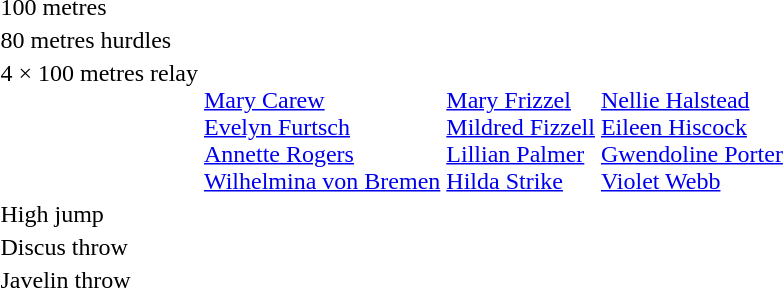<table>
<tr valign="top">
<td>100 metres<br></td>
<td></td>
<td></td>
<td></td>
</tr>
<tr>
<td>80 metres hurdles<br></td>
<td></td>
<td></td>
<td></td>
</tr>
<tr valign="top">
<td>4 × 100 metres relay<br></td>
<td><br><a href='#'>Mary Carew</a><br><a href='#'>Evelyn Furtsch</a><br><a href='#'>Annette Rogers</a><br><a href='#'>Wilhelmina von Bremen</a></td>
<td><br><a href='#'>Mary Frizzel</a><br><a href='#'>Mildred Fizzell</a><br><a href='#'>Lillian Palmer</a><br><a href='#'>Hilda Strike</a></td>
<td><br><a href='#'>Nellie Halstead</a><br><a href='#'>Eileen Hiscock</a><br><a href='#'>Gwendoline Porter</a><br><a href='#'>Violet Webb</a></td>
</tr>
<tr>
<td>High jump<br></td>
<td></td>
<td></td>
<td></td>
</tr>
<tr>
<td>Discus throw<br></td>
<td></td>
<td></td>
<td></td>
</tr>
<tr>
<td>Javelin throw<br></td>
<td></td>
<td></td>
<td></td>
</tr>
</table>
